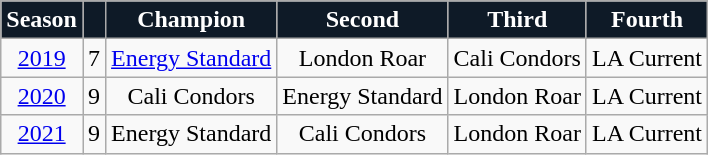<table class = "wikitable">
<tr>
<th style='background:#0E1A27; color:white;'>Season</th>
<th style='background:#0E1A27; color:white;'></th>
<th style='background:#0E1A27; color:white;'>Champion</th>
<th style='background:#0E1A27; color:white;'>Second</th>
<th style='background:#0E1A27; color:white;'>Third</th>
<th style='background:#0E1A27; color:white;'>Fourth</th>
</tr>
<tr>
<td align=center><a href='#'>2019</a></td>
<td align=center>7</td>
<td align=center> <a href='#'>Energy Standard</a></td>
<td align=center> London Roar</td>
<td align=center> Cali Condors</td>
<td align=center> LA Current</td>
</tr>
<tr>
<td align=center><a href='#'>2020</a></td>
<td align=center>9</td>
<td align=center> Cali Condors</td>
<td align=center> Energy Standard</td>
<td align=center> London Roar</td>
<td align=center> LA Current</td>
</tr>
<tr>
<td align=center><a href='#'>2021</a></td>
<td align=center>9</td>
<td align=center> Energy Standard</td>
<td align=center> Cali Condors</td>
<td align=center> London Roar</td>
<td align=center> LA Current</td>
</tr>
</table>
